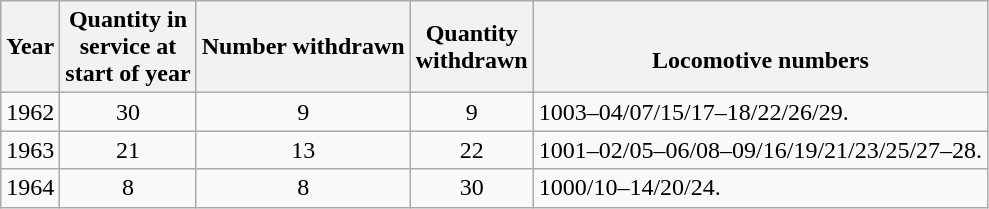<table class="wikitable" style=text-align:center>
<tr>
<th>Year</th>
<th>Quantity in<br>service at<br>start of year</th>
<th>Number withdrawn</th>
<th>Quantity<br>withdrawn</th>
<th><br>Locomotive numbers</th>
</tr>
<tr>
<td>1962</td>
<td>30</td>
<td>9</td>
<td>9</td>
<td align=left>1003–04/07/15/17–18/22/26/29.</td>
</tr>
<tr>
<td>1963</td>
<td>21</td>
<td>13</td>
<td>22</td>
<td align=left>1001–02/05–06/08–09/16/19/21/23/25/27–28.</td>
</tr>
<tr>
<td>1964</td>
<td>8</td>
<td>8</td>
<td>30</td>
<td align=left>1000/10–14/20/24.</td>
</tr>
</table>
